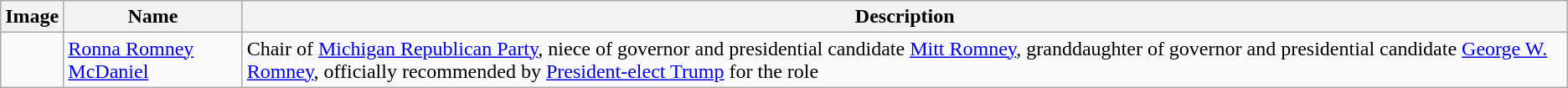<table class="wikitable">
<tr>
<th>Image</th>
<th>Name</th>
<th>Description</th>
</tr>
<tr>
<td></td>
<td><a href='#'>Ronna Romney McDaniel</a></td>
<td>Chair of <a href='#'>Michigan Republican Party</a>, niece of governor and presidential candidate <a href='#'>Mitt Romney</a>, granddaughter of governor and presidential candidate <a href='#'>George W. Romney</a>, officially recommended by <a href='#'>President-elect Trump</a> for the role</td>
</tr>
</table>
